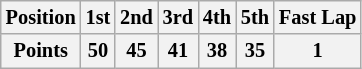<table class="wikitable" style="font-size: 85%">
<tr>
<th>Position</th>
<th>1st</th>
<th>2nd</th>
<th>3rd</th>
<th>4th</th>
<th>5th</th>
<th>Fast Lap</th>
</tr>
<tr>
<th>Points</th>
<th>50</th>
<th>45</th>
<th>41</th>
<th>38</th>
<th>35</th>
<th>1</th>
</tr>
</table>
